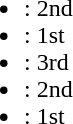<table border="0" cellpadding="2">
<tr valign="top">
<td><br><ul><li> :  2nd</li><li> :  1st</li><li> :  3rd</li><li> :  2nd</li><li> :  1st</li></ul></td>
<td width="25"> </td>
<td valign="top"></td>
</tr>
</table>
